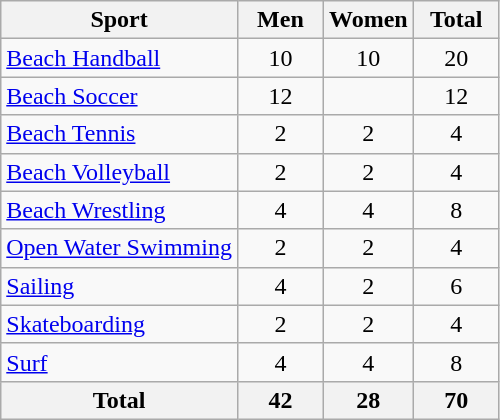<table class="wikitable sortable" align=center>
<tr>
<th>Sport</th>
<th width="50">Men</th>
<th width="50">Women</th>
<th width="50">Total</th>
</tr>
<tr align=center>
<td align="left"><a href='#'>Beach Handball</a></td>
<td>10</td>
<td>10</td>
<td>20</td>
</tr>
<tr align=center>
<td align="left"><a href='#'>Beach Soccer</a></td>
<td>12</td>
<td></td>
<td>12</td>
</tr>
<tr align=center>
<td align="left"><a href='#'>Beach Tennis</a></td>
<td>2</td>
<td>2</td>
<td>4</td>
</tr>
<tr align=center>
<td align="left"><a href='#'>Beach Volleyball</a></td>
<td>2</td>
<td>2</td>
<td>4</td>
</tr>
<tr align=center>
<td align="left"><a href='#'>Beach Wrestling</a></td>
<td>4</td>
<td>4</td>
<td>8</td>
</tr>
<tr align=center>
<td align="left"><a href='#'>Open Water Swimming</a></td>
<td>2</td>
<td>2</td>
<td>4</td>
</tr>
<tr align=center>
<td align="left"><a href='#'>Sailing</a></td>
<td>4</td>
<td>2</td>
<td>6</td>
</tr>
<tr align=center>
<td align="left"><a href='#'>Skateboarding</a></td>
<td>2</td>
<td>2</td>
<td>4</td>
</tr>
<tr align=center>
<td align="left"><a href='#'>Surf</a></td>
<td>4</td>
<td>4</td>
<td>8</td>
</tr>
<tr align=center>
<th>Total</th>
<th>42</th>
<th>28</th>
<th>70</th>
</tr>
</table>
